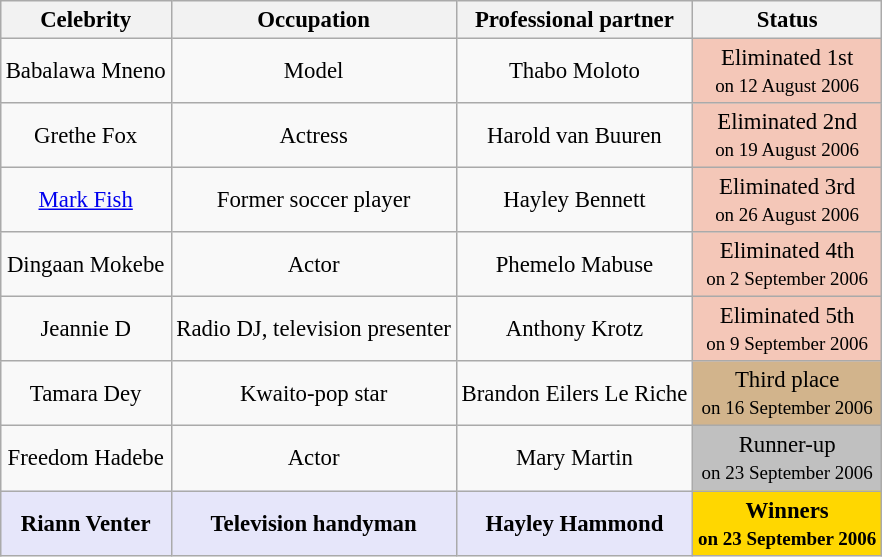<table class="wikitable"  style="margin:auto; text-align:center; font-size:95%;">
<tr>
<th>Celebrity</th>
<th>Occupation</th>
<th>Professional partner</th>
<th>Status</th>
</tr>
<tr>
<td>Babalawa Mneno</td>
<td>Model</td>
<td>Thabo Moloto</td>
<td style="background:#f4c7b8;">Eliminated 1st<br><small>on 12 August 2006</small></td>
</tr>
<tr>
<td>Grethe Fox</td>
<td>Actress</td>
<td>Harold van Buuren</td>
<td style="background:#f4c7b8;">Eliminated 2nd<br><small>on 19 August 2006</small></td>
</tr>
<tr>
<td><a href='#'>Mark Fish</a></td>
<td>Former soccer player</td>
<td>Hayley Bennett</td>
<td style="background:#f4c7b8;">Eliminated 3rd<br><small>on 26 August 2006</small></td>
</tr>
<tr>
<td>Dingaan Mokebe</td>
<td>Actor</td>
<td>Phemelo Mabuse</td>
<td style="background:#f4c7b8;">Eliminated 4th<br><small>on 2 September 2006</small></td>
</tr>
<tr>
<td>Jeannie D</td>
<td>Radio DJ, television presenter</td>
<td>Anthony Krotz</td>
<td style="background:#f4c7b8;">Eliminated 5th<br><small>on 9 September 2006</small></td>
</tr>
<tr>
<td>Tamara Dey</td>
<td>Kwaito-pop star</td>
<td>Brandon Eilers Le Riche</td>
<td style="background:tan;">Third place<br><small>on 16 September 2006</small></td>
</tr>
<tr>
<td>Freedom Hadebe</td>
<td>Actor</td>
<td>Mary Martin</td>
<td style="background:silver;">Runner-up<br><small>on 23 September 2006</small></td>
</tr>
<tr>
<td style="background:lavender;"><strong>Riann Venter</strong></td>
<td style="background:lavender;"><strong>Television handyman</strong></td>
<td style="background:lavender;"><strong>Hayley Hammond</strong></td>
<td style="background:gold;"><strong>Winners<br><small>on 23 September 2006</small></strong></td>
</tr>
</table>
